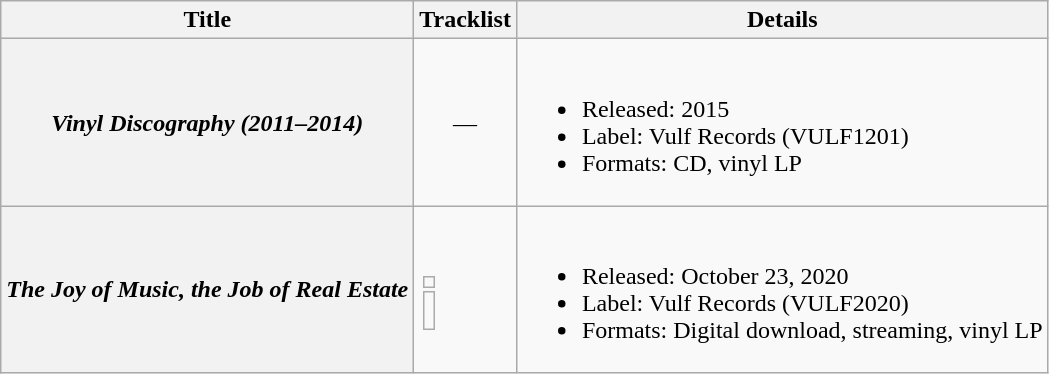<table class="wikitable plainrowheaders">
<tr>
<th>Title</th>
<th>Tracklist</th>
<th>Details</th>
</tr>
<tr>
<th scope="row"><em>Vinyl Discography (2011–2014)</em></th>
<td style="text-align: center;">—</td>
<td><br><ul><li>Released: 2015</li><li>Label: Vulf Records (VULF1201)</li><li>Formats: CD, vinyl LP</li></ul></td>
</tr>
<tr>
<th scope="row"><em>The Joy of Music, the Job of Real Estate</em></th>
<td><br><table class="collapsible collapsed" style="text-align:left;">
<tr>
<td></td>
</tr>
<tr>
<td><br></td>
</tr>
</table>
</td>
<td><br><ul><li>Released: October 23, 2020</li><li>Label: Vulf Records (VULF2020)</li><li>Formats: Digital download, streaming, vinyl LP</li></ul></td>
</tr>
</table>
